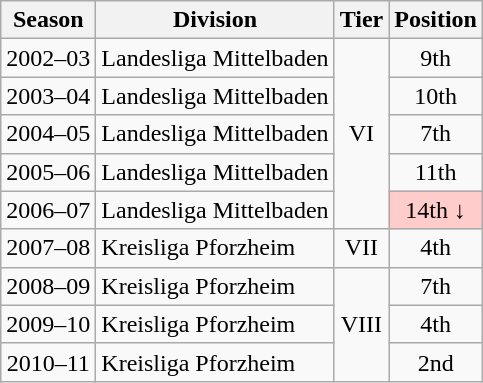<table class="wikitable">
<tr>
<th>Season</th>
<th>Division</th>
<th>Tier</th>
<th>Position</th>
</tr>
<tr align="center">
<td>2002–03</td>
<td align="left">Landesliga Mittelbaden</td>
<td rowspan=5>VI</td>
<td>9th</td>
</tr>
<tr align="center">
<td>2003–04</td>
<td align="left">Landesliga Mittelbaden</td>
<td>10th</td>
</tr>
<tr align="center">
<td>2004–05</td>
<td align="left">Landesliga Mittelbaden</td>
<td>7th</td>
</tr>
<tr align="center">
<td>2005–06</td>
<td align="left">Landesliga Mittelbaden</td>
<td>11th</td>
</tr>
<tr align="center">
<td>2006–07</td>
<td align="left">Landesliga Mittelbaden</td>
<td style="background:#ffcccc">14th ↓</td>
</tr>
<tr align="center">
<td>2007–08</td>
<td align="left">Kreisliga Pforzheim</td>
<td>VII</td>
<td>4th</td>
</tr>
<tr align="center">
<td>2008–09</td>
<td align="left">Kreisliga Pforzheim</td>
<td rowspan=3>VIII</td>
<td>7th</td>
</tr>
<tr align="center">
<td>2009–10</td>
<td align="left">Kreisliga Pforzheim</td>
<td>4th</td>
</tr>
<tr align="center">
<td>2010–11</td>
<td align="left">Kreisliga Pforzheim</td>
<td>2nd</td>
</tr>
</table>
